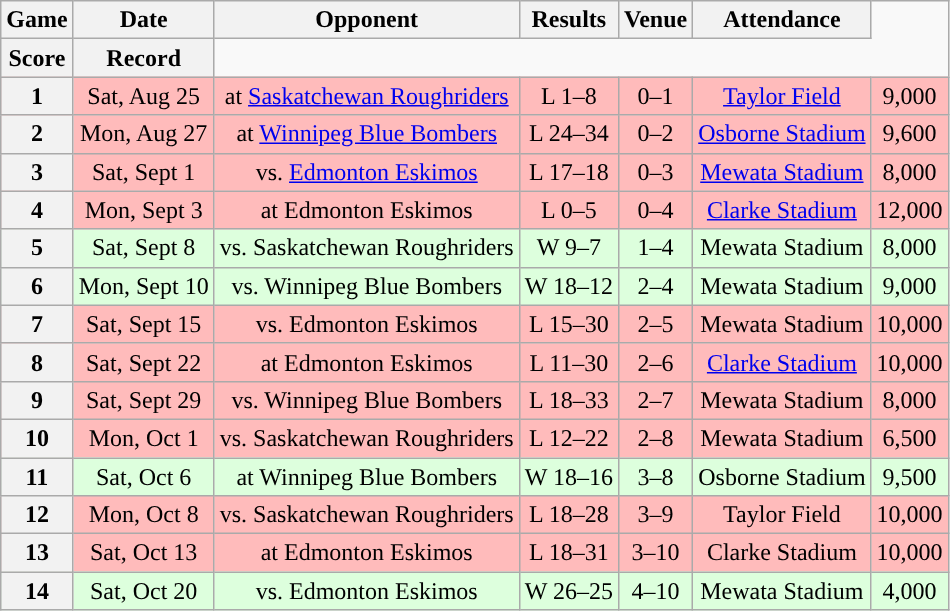<table class="wikitable" style="text-align:center">
<tr>
<th>Game</th>
<th>Date</th>
<th>Opponent</th>
<th>Results</th>
<th>Venue</th>
<th>Attendance</th>
</tr>
<tr>
<th>Score</th>
<th>Record</th>
</tr>
<tr style="background:#ffbbbb">
<th>1</th>
<td>Sat, Aug 25</td>
<td>at <a href='#'>Saskatchewan Roughriders</a></td>
<td>L 1–8</td>
<td>0–1</td>
<td><a href='#'>Taylor Field</a></td>
<td>9,000</td>
</tr>
<tr style="background:#ffbbbb">
<th>2</th>
<td>Mon, Aug 27</td>
<td>at <a href='#'>Winnipeg Blue Bombers</a></td>
<td>L 24–34</td>
<td>0–2</td>
<td><a href='#'>Osborne Stadium</a></td>
<td>9,600</td>
</tr>
<tr style="background:#ffbbbb">
<th>3</th>
<td>Sat, Sept 1</td>
<td>vs. <a href='#'>Edmonton Eskimos</a></td>
<td>L 17–18</td>
<td>0–3</td>
<td><a href='#'>Mewata Stadium</a></td>
<td>8,000</td>
</tr>
<tr style="background:#ffbbbb">
<th>4</th>
<td>Mon, Sept 3</td>
<td>at Edmonton Eskimos</td>
<td>L 0–5</td>
<td>0–4</td>
<td><a href='#'>Clarke Stadium</a></td>
<td>12,000</td>
</tr>
<tr style="background:#ddffdd">
<th>5</th>
<td>Sat, Sept 8</td>
<td>vs. Saskatchewan Roughriders</td>
<td>W 9–7</td>
<td>1–4</td>
<td>Mewata Stadium</td>
<td>8,000</td>
</tr>
<tr style="background:#ddffdd">
<th>6</th>
<td>Mon, Sept 10</td>
<td>vs. Winnipeg Blue Bombers</td>
<td>W 18–12</td>
<td>2–4</td>
<td>Mewata Stadium</td>
<td>9,000</td>
</tr>
<tr style="background:#ffbbbb">
<th>7</th>
<td>Sat, Sept 15</td>
<td>vs. Edmonton Eskimos</td>
<td>L 15–30</td>
<td>2–5</td>
<td>Mewata Stadium</td>
<td>10,000</td>
</tr>
<tr style="background:#ffbbbb">
<th>8</th>
<td>Sat, Sept 22</td>
<td>at Edmonton Eskimos</td>
<td>L 11–30</td>
<td>2–6</td>
<td><a href='#'>Clarke Stadium</a></td>
<td>10,000</td>
</tr>
<tr style="background:#ffbbbb">
<th>9</th>
<td>Sat, Sept 29</td>
<td>vs. Winnipeg Blue Bombers</td>
<td>L 18–33</td>
<td>2–7</td>
<td>Mewata Stadium</td>
<td>8,000</td>
</tr>
<tr style="background:#ffbbbb">
<th>10</th>
<td>Mon, Oct 1</td>
<td>vs. Saskatchewan Roughriders</td>
<td>L 12–22</td>
<td>2–8</td>
<td>Mewata Stadium</td>
<td>6,500</td>
</tr>
<tr style="background:#ddffdd">
<th>11</th>
<td>Sat, Oct 6</td>
<td>at Winnipeg Blue Bombers</td>
<td>W 18–16</td>
<td>3–8</td>
<td>Osborne Stadium</td>
<td>9,500</td>
</tr>
<tr style="background:#ffbbbb">
<th>12</th>
<td>Mon, Oct 8</td>
<td>vs. Saskatchewan Roughriders</td>
<td>L 18–28</td>
<td>3–9</td>
<td>Taylor Field</td>
<td>10,000</td>
</tr>
<tr style="background:#ffbbbb">
<th>13</th>
<td>Sat, Oct 13</td>
<td>at Edmonton Eskimos</td>
<td>L 18–31</td>
<td>3–10</td>
<td>Clarke Stadium</td>
<td>10,000</td>
</tr>
<tr style="background:#ddffdd">
<th>14</th>
<td>Sat, Oct 20</td>
<td>vs. Edmonton Eskimos</td>
<td>W 26–25</td>
<td>4–10</td>
<td>Mewata Stadium</td>
<td>4,000</td>
</tr>
</table>
